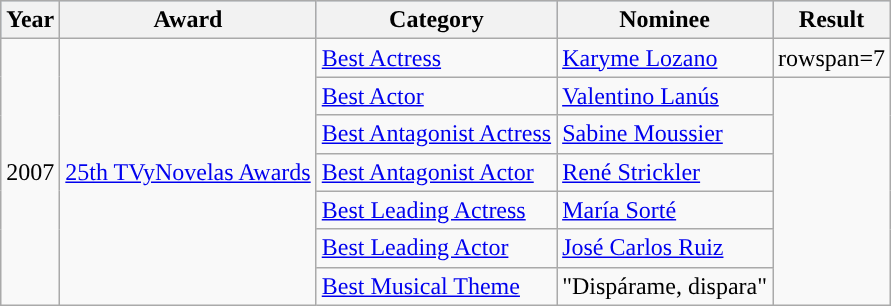<table class="wikitable">
<tr style="background:#b0c4de;">
<th>Year</th>
<th>Award</th>
<th>Category</th>
<th>Nominee</th>
<th>Result</th>
</tr>
<tr>
<td rowspan=7>2007</td>
<td rowspan=7><a href='#'>25th TVyNovelas Awards</a></td>
<td><a href='#'>Best Actress</a></td>
<td><a href='#'>Karyme Lozano</a></td>
<td>rowspan=7 </td>
</tr>
<tr>
<td><a href='#'>Best Actor</a></td>
<td><a href='#'>Valentino Lanús</a></td>
</tr>
<tr>
<td><a href='#'>Best Antagonist Actress</a></td>
<td><a href='#'>Sabine Moussier</a></td>
</tr>
<tr>
<td><a href='#'>Best Antagonist Actor</a></td>
<td><a href='#'>René Strickler</a></td>
</tr>
<tr>
<td><a href='#'>Best Leading Actress</a></td>
<td><a href='#'>María Sorté</a></td>
</tr>
<tr>
<td><a href='#'>Best Leading Actor</a></td>
<td><a href='#'>José Carlos Ruiz</a></td>
</tr>
<tr>
<td><a href='#'>Best Musical Theme</a></td>
<td>"Dispárame, dispara"</td>
</tr>
</table>
